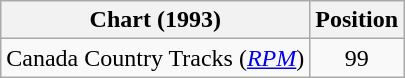<table class="wikitable sortable">
<tr>
<th scope="col">Chart (1993)</th>
<th scope="col">Position</th>
</tr>
<tr>
<td>Canada Country Tracks (<em><a href='#'>RPM</a></em>)</td>
<td align="center">99</td>
</tr>
</table>
